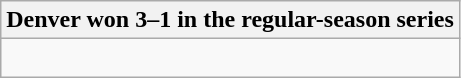<table class="wikitable collapsible collapsed">
<tr>
<th>Denver won 3–1 in the regular-season series</th>
</tr>
<tr>
<td><br>


</td>
</tr>
</table>
